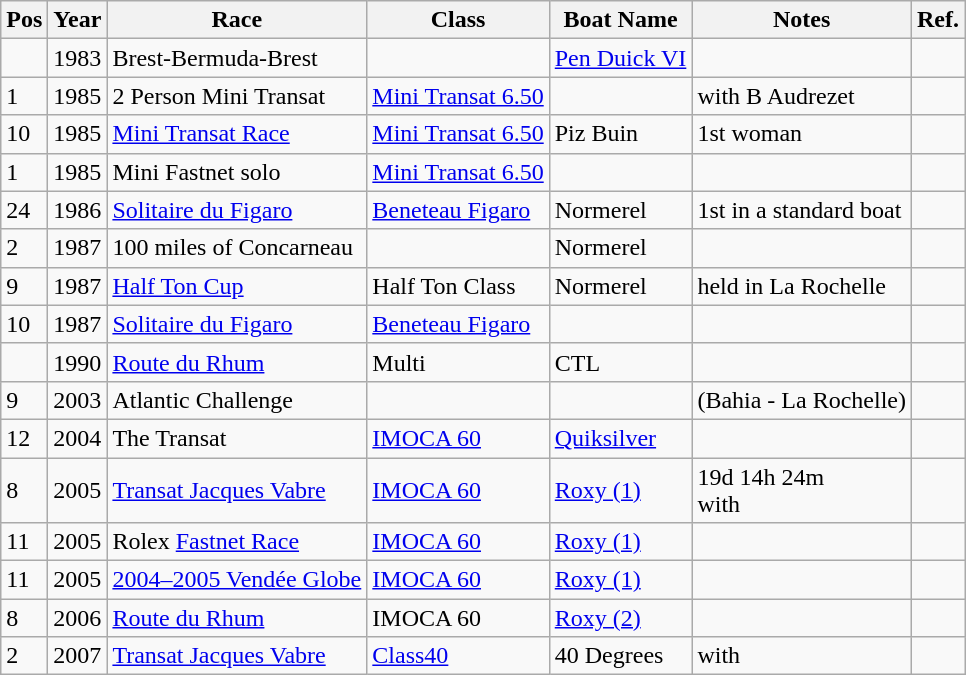<table class="wikitable sortable">
<tr>
<th>Pos</th>
<th>Year</th>
<th>Race</th>
<th>Class</th>
<th>Boat Name</th>
<th>Notes</th>
<th>Ref.</th>
</tr>
<tr>
<td></td>
<td>1983</td>
<td>Brest-Bermuda-Brest</td>
<td></td>
<td><a href='#'>Pen Duick VI</a></td>
<td></td>
<td></td>
</tr>
<tr>
<td>1</td>
<td>1985</td>
<td>2 Person Mini Transat</td>
<td><a href='#'>Mini Transat 6.50</a></td>
<td></td>
<td>with B Audrezet</td>
<td></td>
</tr>
<tr>
<td>10</td>
<td>1985</td>
<td><a href='#'>Mini Transat Race</a></td>
<td><a href='#'>Mini Transat 6.50</a></td>
<td>Piz Buin</td>
<td>1st woman</td>
<td></td>
</tr>
<tr>
<td>1</td>
<td>1985</td>
<td>Mini Fastnet solo</td>
<td><a href='#'>Mini Transat 6.50</a></td>
<td></td>
<td></td>
<td></td>
</tr>
<tr>
<td>24</td>
<td>1986</td>
<td><a href='#'>Solitaire du Figaro</a></td>
<td><a href='#'>Beneteau Figaro</a></td>
<td>Normerel</td>
<td>1st in a standard boat</td>
<td></td>
</tr>
<tr>
<td>2</td>
<td>1987</td>
<td>100 miles of Concarneau</td>
<td></td>
<td>Normerel</td>
<td></td>
<td></td>
</tr>
<tr>
<td>9</td>
<td>1987</td>
<td><a href='#'>Half Ton Cup</a></td>
<td>Half Ton Class</td>
<td>Normerel</td>
<td>held in La Rochelle</td>
<td></td>
</tr>
<tr>
<td>10</td>
<td>1987</td>
<td><a href='#'>Solitaire du Figaro</a></td>
<td><a href='#'>Beneteau Figaro</a></td>
<td></td>
<td></td>
<td></td>
</tr>
<tr>
<td></td>
<td>1990</td>
<td><a href='#'>Route du Rhum</a></td>
<td>Multi</td>
<td>CTL</td>
<td></td>
<td></td>
</tr>
<tr>
<td>9</td>
<td>2003</td>
<td>Atlantic Challenge</td>
<td></td>
<td></td>
<td>(Bahia - La Rochelle)</td>
<td></td>
</tr>
<tr>
<td>12</td>
<td>2004</td>
<td>The Transat</td>
<td><a href='#'>IMOCA 60</a></td>
<td><a href='#'>Quiksilver</a></td>
<td></td>
<td></td>
</tr>
<tr>
<td>8</td>
<td>2005</td>
<td><a href='#'>Transat Jacques Vabre</a></td>
<td><a href='#'>IMOCA 60</a></td>
<td><a href='#'>Roxy (1)</a></td>
<td>19d 14h 24m <br>with </td>
<td></td>
</tr>
<tr>
<td>11</td>
<td>2005</td>
<td>Rolex <a href='#'>Fastnet Race</a></td>
<td><a href='#'>IMOCA 60</a></td>
<td><a href='#'>Roxy (1)</a></td>
<td></td>
<td></td>
</tr>
<tr>
<td>11</td>
<td>2005</td>
<td><a href='#'>2004–2005 Vendée Globe</a></td>
<td><a href='#'>IMOCA 60</a></td>
<td><a href='#'>Roxy (1)</a></td>
<td></td>
<td></td>
</tr>
<tr>
<td>8</td>
<td>2006</td>
<td><a href='#'>Route du Rhum</a></td>
<td>IMOCA 60</td>
<td><a href='#'>Roxy (2)</a></td>
<td></td>
<td></td>
</tr>
<tr>
<td>2</td>
<td>2007</td>
<td><a href='#'>Transat Jacques Vabre</a></td>
<td><a href='#'>Class40</a></td>
<td>40 Degrees</td>
<td>with </td>
<td></td>
</tr>
</table>
